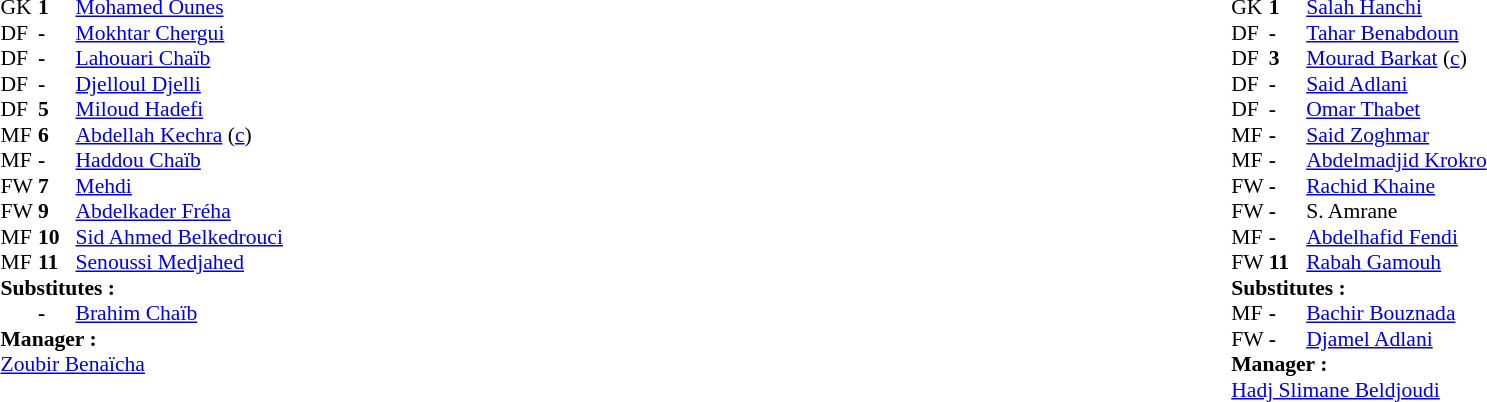<table width="100%">
<tr>
<td valign="top" width="50%"><br><table style="font-size: 90%" cellspacing="0" cellpadding="0">
<tr>
<td colspan="4"></td>
</tr>
<tr>
<th width="25"></th>
<th width="25"></th>
<th width="200"></th>
<th></th>
</tr>
<tr>
<td>GK</td>
<td><strong>1</strong></td>
<td> <a href='#'>Mohamed Ounes</a></td>
</tr>
<tr>
<td>DF</td>
<td><strong>-</strong></td>
<td> <a href='#'>Mokhtar Chergui</a></td>
</tr>
<tr>
<td>DF</td>
<td><strong>-</strong></td>
<td> <a href='#'>Lahouari Chaïb</a></td>
</tr>
<tr>
<td>DF</td>
<td><strong>-</strong></td>
<td> <a href='#'>Djelloul Djelli</a></td>
</tr>
<tr>
<td>DF</td>
<td><strong>5</strong></td>
<td> <a href='#'>Miloud Hadefi</a></td>
</tr>
<tr>
<td>MF</td>
<td><strong>6</strong></td>
<td> <a href='#'>Abdellah Kechra</a> (<a href='#'>c</a>)</td>
</tr>
<tr>
<td>MF</td>
<td><strong>-</strong></td>
<td> <a href='#'>Haddou Chaïb</a></td>
</tr>
<tr>
<td>FW</td>
<td><strong>7</strong></td>
<td> <a href='#'>Mehdi</a></td>
</tr>
<tr>
<td>FW</td>
<td><strong>9</strong></td>
<td> <a href='#'>Abdelkader Fréha</a></td>
</tr>
<tr>
<td>MF</td>
<td><strong>10</strong></td>
<td> <a href='#'>Sid Ahmed Belkedrouci</a></td>
</tr>
<tr>
<td>MF</td>
<td><strong>11</strong></td>
<td> <a href='#'>Senoussi Medjahed</a></td>
</tr>
<tr>
<td colspan=3><strong>Substitutes : </strong></td>
</tr>
<tr>
<td></td>
<td><strong>-</strong></td>
<td> <a href='#'>Brahim Chaïb</a></td>
</tr>
<tr>
<td colspan=3><strong>Manager :</strong></td>
</tr>
<tr>
<td colspan=4> <a href='#'>Zoubir Benaïcha</a></td>
</tr>
</table>
</td>
<td valign="top"></td>
<td valign="top" width="50%"><br><table style="font-size: 90%" cellspacing="0" cellpadding="0" align="center">
<tr>
<td colspan="4"></td>
</tr>
<tr>
<th width="25"></th>
<th width="25"></th>
<th width="200"></th>
<th></th>
</tr>
<tr>
<td>GK</td>
<td><strong>1</strong></td>
<td> <a href='#'>Salah Hanchi</a></td>
</tr>
<tr>
<td>DF</td>
<td><strong>-</strong></td>
<td> <a href='#'>Tahar Benabdoun</a></td>
</tr>
<tr>
<td>DF</td>
<td><strong>3</strong></td>
<td> <a href='#'>Mourad Barkat</a> (<a href='#'>c</a>)</td>
</tr>
<tr>
<td>DF</td>
<td><strong>-</strong></td>
<td> <a href='#'>Said Adlani</a></td>
</tr>
<tr>
<td>DF</td>
<td><strong>-</strong></td>
<td> <a href='#'>Omar Thabet</a></td>
</tr>
<tr>
<td>MF</td>
<td><strong>-</strong></td>
<td> <a href='#'>Said Zoghmar</a></td>
</tr>
<tr>
<td>MF</td>
<td><strong>-</strong></td>
<td> <a href='#'>Abdelmadjid Krokro</a></td>
<td></td>
<td></td>
</tr>
<tr>
<td>FW</td>
<td><strong>-</strong></td>
<td> <a href='#'>Rachid Khaine</a></td>
</tr>
<tr>
<td>FW</td>
<td><strong>-</strong></td>
<td> S. Amrane</td>
<td></td>
<td></td>
</tr>
<tr>
<td>MF</td>
<td><strong>-</strong></td>
<td> <a href='#'>Abdelhafid Fendi</a></td>
</tr>
<tr>
<td>FW</td>
<td><strong>11</strong></td>
<td> <a href='#'>Rabah Gamouh</a></td>
</tr>
<tr>
<td colspan=3><strong>Substitutes : </strong></td>
</tr>
<tr>
<td>MF</td>
<td><strong>-</strong></td>
<td> <a href='#'>Bachir Bouznada</a></td>
<td></td>
<td></td>
</tr>
<tr>
<td>FW</td>
<td><strong>-</strong></td>
<td> <a href='#'>Djamel Adlani</a></td>
<td></td>
<td></td>
</tr>
<tr>
<td colspan=3><strong>Manager :</strong></td>
</tr>
<tr>
<td colspan=4> <a href='#'>Hadj Slimane Beldjoudi</a></td>
</tr>
</table>
</td>
</tr>
</table>
